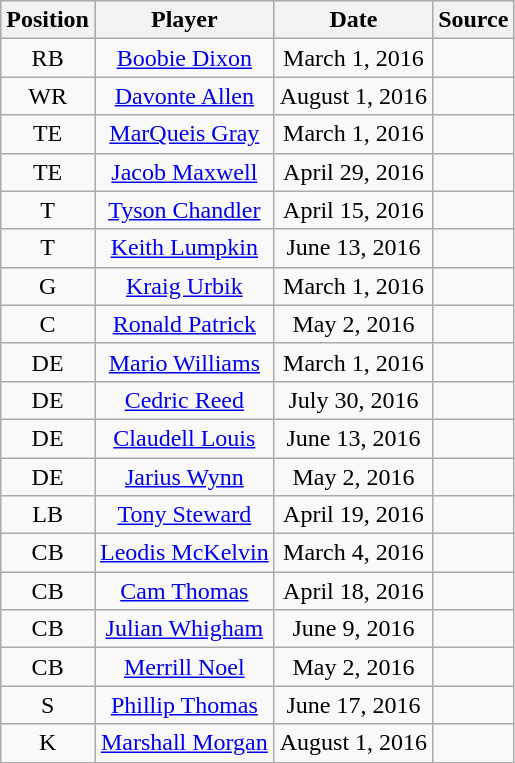<table class="wikitable" style="font-size: 100%; text-align: center;">
<tr style="text-align:center; background:#ddd;">
<th>Position</th>
<th style="font-size: 100%; text-align: center;">Player</th>
<th style="font-size: 100%; text-align: center;">Date</th>
<th>Source</th>
</tr>
<tr>
<td>RB</td>
<td><a href='#'>Boobie Dixon</a></td>
<td>March 1, 2016</td>
<td></td>
</tr>
<tr>
<td>WR</td>
<td><a href='#'>Davonte Allen</a></td>
<td>August 1, 2016</td>
<td></td>
</tr>
<tr>
<td>TE</td>
<td><a href='#'>MarQueis Gray</a></td>
<td>March 1, 2016</td>
<td></td>
</tr>
<tr>
<td>TE</td>
<td><a href='#'>Jacob Maxwell</a></td>
<td>April 29, 2016</td>
<td></td>
</tr>
<tr>
<td>T</td>
<td><a href='#'>Tyson Chandler</a></td>
<td>April 15, 2016</td>
<td></td>
</tr>
<tr>
<td>T</td>
<td><a href='#'>Keith Lumpkin</a></td>
<td>June 13, 2016</td>
<td></td>
</tr>
<tr>
<td>G</td>
<td><a href='#'>Kraig Urbik</a></td>
<td>March 1, 2016</td>
<td></td>
</tr>
<tr>
<td>C</td>
<td><a href='#'>Ronald Patrick</a></td>
<td>May 2, 2016</td>
<td></td>
</tr>
<tr>
<td>DE</td>
<td><a href='#'>Mario Williams</a></td>
<td>March 1, 2016</td>
<td></td>
</tr>
<tr>
<td>DE</td>
<td><a href='#'>Cedric Reed</a></td>
<td>July 30, 2016</td>
<td></td>
</tr>
<tr>
<td>DE</td>
<td><a href='#'>Claudell Louis</a></td>
<td>June 13, 2016</td>
<td></td>
</tr>
<tr>
<td>DE</td>
<td><a href='#'>Jarius Wynn</a></td>
<td>May 2, 2016</td>
<td></td>
</tr>
<tr>
<td>LB</td>
<td><a href='#'>Tony Steward</a></td>
<td>April 19, 2016</td>
<td></td>
</tr>
<tr>
<td>CB</td>
<td><a href='#'>Leodis McKelvin</a></td>
<td>March 4, 2016</td>
<td></td>
</tr>
<tr>
<td>CB</td>
<td><a href='#'>Cam Thomas</a></td>
<td>April 18, 2016</td>
<td></td>
</tr>
<tr>
<td>CB</td>
<td><a href='#'>Julian Whigham</a></td>
<td>June 9, 2016</td>
<td></td>
</tr>
<tr>
<td>CB</td>
<td><a href='#'>Merrill Noel</a></td>
<td>May 2, 2016</td>
<td></td>
</tr>
<tr>
<td>S</td>
<td><a href='#'>Phillip Thomas</a></td>
<td>June 17, 2016</td>
<td></td>
</tr>
<tr>
<td>K</td>
<td><a href='#'>Marshall Morgan</a></td>
<td>August 1, 2016</td>
<td></td>
</tr>
</table>
